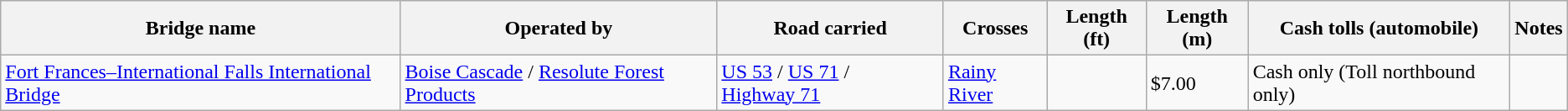<table class=wikitable>
<tr>
<th scope=col>Bridge name</th>
<th scope=col>Operated by</th>
<th scope=col>Road carried</th>
<th scope=col>Crosses</th>
<th scope=col>Length (ft)</th>
<th scope=col>Length (m)</th>
<th scope=col>Cash tolls (automobile)</th>
<th scope=col>Notes</th>
</tr>
<tr>
<td><a href='#'>Fort Frances–International Falls International Bridge</a></td>
<td><a href='#'>Boise Cascade</a> / <a href='#'>Resolute Forest Products</a></td>
<td><a href='#'>US 53</a> / <a href='#'>US 71</a> / <a href='#'>Highway 71</a></td>
<td><a href='#'>Rainy River</a></td>
<td></td>
<td>$7.00</td>
<td>Cash only (Toll northbound only)</td>
</tr>
</table>
